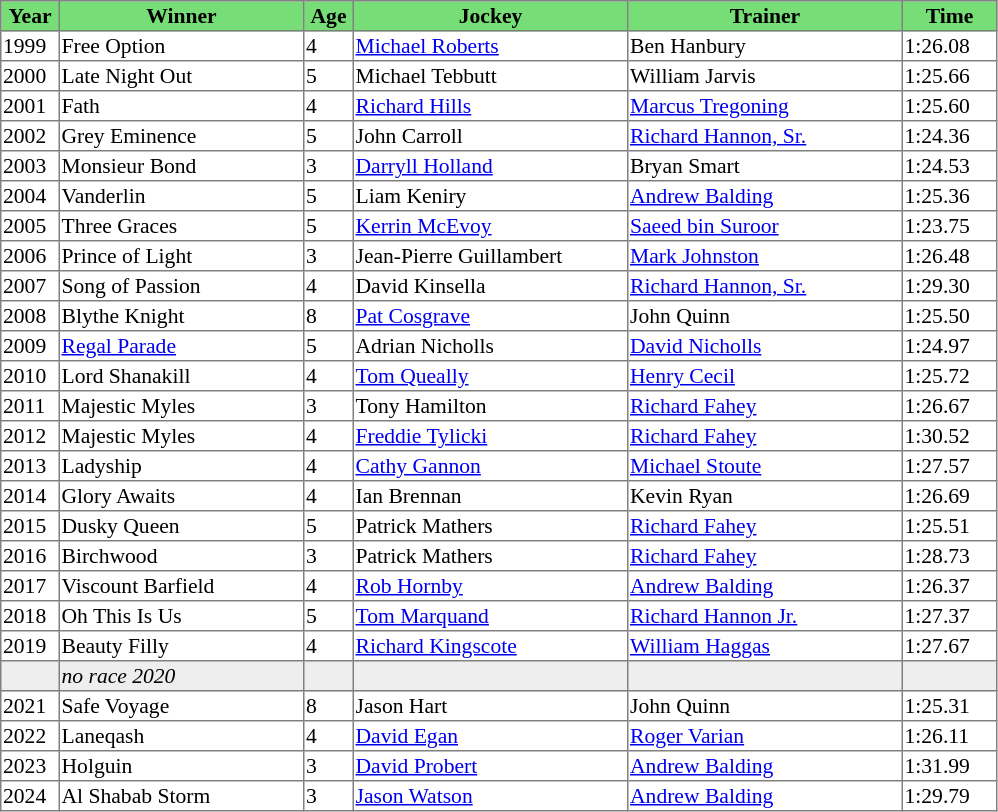<table class = "sortable" | border="1" style="border-collapse: collapse; font-size:90%">
<tr bgcolor="#77dd77" align="center">
<th style="width:36px"><strong>Year</strong></th>
<th style="width:160px"><strong>Winner</strong></th>
<th style="width:30px"><strong>Age</strong></th>
<th style="width:180px"><strong>Jockey</strong></th>
<th style="width:180px"><strong>Trainer</strong></th>
<th style="width:60px"><strong>Time</strong></th>
</tr>
<tr>
<td>1999</td>
<td>Free Option</td>
<td>4</td>
<td><a href='#'> Michael Roberts</a></td>
<td>Ben Hanbury</td>
<td>1:26.08</td>
</tr>
<tr>
<td>2000</td>
<td>Late Night Out</td>
<td>5</td>
<td>Michael Tebbutt</td>
<td>William Jarvis</td>
<td>1:25.66</td>
</tr>
<tr>
<td>2001</td>
<td>Fath</td>
<td>4</td>
<td><a href='#'> Richard Hills</a></td>
<td><a href='#'>Marcus Tregoning</a></td>
<td>1:25.60</td>
</tr>
<tr>
<td>2002</td>
<td>Grey Eminence</td>
<td>5</td>
<td>John Carroll</td>
<td><a href='#'>Richard Hannon, Sr.</a></td>
<td>1:24.36</td>
</tr>
<tr>
<td>2003</td>
<td>Monsieur Bond</td>
<td>3</td>
<td><a href='#'>Darryll Holland</a></td>
<td>Bryan Smart</td>
<td>1:24.53</td>
</tr>
<tr>
<td>2004</td>
<td>Vanderlin</td>
<td>5</td>
<td>Liam Keniry</td>
<td><a href='#'>Andrew Balding</a></td>
<td>1:25.36</td>
</tr>
<tr>
<td>2005</td>
<td>Three Graces</td>
<td>5</td>
<td><a href='#'>Kerrin McEvoy</a></td>
<td><a href='#'>Saeed bin Suroor</a></td>
<td>1:23.75</td>
</tr>
<tr>
<td>2006</td>
<td>Prince of Light</td>
<td>3</td>
<td>Jean-Pierre Guillambert</td>
<td><a href='#'>Mark Johnston</a></td>
<td>1:26.48</td>
</tr>
<tr>
<td>2007</td>
<td>Song of Passion</td>
<td>4</td>
<td>David Kinsella</td>
<td><a href='#'>Richard Hannon, Sr.</a></td>
<td>1:29.30</td>
</tr>
<tr>
<td>2008</td>
<td>Blythe Knight</td>
<td>8</td>
<td><a href='#'>Pat Cosgrave</a></td>
<td>John Quinn</td>
<td>1:25.50</td>
</tr>
<tr>
<td>2009</td>
<td><a href='#'>Regal Parade</a></td>
<td>5</td>
<td>Adrian Nicholls</td>
<td><a href='#'>David Nicholls</a></td>
<td>1:24.97</td>
</tr>
<tr>
<td>2010</td>
<td>Lord Shanakill</td>
<td>4</td>
<td><a href='#'>Tom Queally</a></td>
<td><a href='#'>Henry Cecil</a></td>
<td>1:25.72</td>
</tr>
<tr>
<td>2011</td>
<td>Majestic Myles</td>
<td>3</td>
<td>Tony Hamilton</td>
<td><a href='#'>Richard Fahey</a></td>
<td>1:26.67</td>
</tr>
<tr>
<td>2012</td>
<td>Majestic Myles</td>
<td>4</td>
<td><a href='#'>Freddie Tylicki</a></td>
<td><a href='#'>Richard Fahey</a></td>
<td>1:30.52</td>
</tr>
<tr>
<td>2013</td>
<td>Ladyship</td>
<td>4</td>
<td><a href='#'>Cathy Gannon</a></td>
<td><a href='#'>Michael Stoute</a></td>
<td>1:27.57</td>
</tr>
<tr>
<td>2014</td>
<td>Glory Awaits</td>
<td>4</td>
<td>Ian Brennan</td>
<td>Kevin Ryan</td>
<td>1:26.69</td>
</tr>
<tr>
<td>2015</td>
<td>Dusky Queen</td>
<td>5</td>
<td>Patrick Mathers</td>
<td><a href='#'>Richard Fahey</a></td>
<td>1:25.51</td>
</tr>
<tr>
<td>2016</td>
<td>Birchwood</td>
<td>3</td>
<td>Patrick Mathers</td>
<td><a href='#'>Richard Fahey</a></td>
<td>1:28.73</td>
</tr>
<tr>
<td>2017</td>
<td>Viscount Barfield</td>
<td>4</td>
<td><a href='#'>Rob Hornby</a></td>
<td><a href='#'>Andrew Balding</a></td>
<td>1:26.37</td>
</tr>
<tr>
<td>2018</td>
<td>Oh This Is Us</td>
<td>5</td>
<td><a href='#'>Tom Marquand</a></td>
<td><a href='#'>Richard Hannon Jr.</a></td>
<td>1:27.37</td>
</tr>
<tr>
<td>2019</td>
<td>Beauty Filly</td>
<td>4</td>
<td><a href='#'>Richard Kingscote</a></td>
<td><a href='#'>William Haggas</a></td>
<td>1:27.67</td>
</tr>
<tr bgcolor="#eeeeee">
<td data-sort-value="2020"></td>
<td><em>no race 2020</em></td>
<td></td>
<td></td>
<td></td>
<td></td>
</tr>
<tr>
<td>2021</td>
<td>Safe Voyage</td>
<td>8</td>
<td>Jason Hart</td>
<td>John Quinn</td>
<td>1:25.31</td>
</tr>
<tr>
<td>2022</td>
<td>Laneqash</td>
<td>4</td>
<td><a href='#'>David Egan</a></td>
<td><a href='#'>Roger Varian</a></td>
<td>1:26.11</td>
</tr>
<tr>
<td>2023</td>
<td>Holguin</td>
<td>3</td>
<td><a href='#'>David Probert</a></td>
<td><a href='#'>Andrew Balding</a></td>
<td>1:31.99</td>
</tr>
<tr>
<td>2024</td>
<td>Al Shabab Storm</td>
<td>3</td>
<td><a href='#'>Jason Watson</a></td>
<td><a href='#'>Andrew Balding</a></td>
<td>1:29.79</td>
</tr>
</table>
